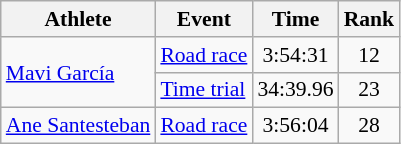<table class="wikitable" style="font-size:90%">
<tr>
<th>Athlete</th>
<th>Event</th>
<th>Time</th>
<th>Rank</th>
</tr>
<tr align=center>
<td style="text-align:left;" rowspan="2"><a href='#'>Mavi García</a></td>
<td align=left><a href='#'>Road race</a></td>
<td>3:54:31</td>
<td>12</td>
</tr>
<tr align=center>
<td align=left><a href='#'>Time trial</a></td>
<td>34:39.96</td>
<td>23</td>
</tr>
<tr align=center>
<td align=left><a href='#'>Ane Santesteban</a></td>
<td align=left><a href='#'>Road race</a></td>
<td>3:56:04</td>
<td>28</td>
</tr>
</table>
